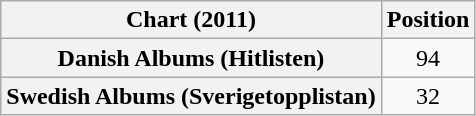<table class="wikitable sortable plainrowheaders" style="text-align:center">
<tr>
<th scope="col">Chart (2011)</th>
<th scope="col">Position</th>
</tr>
<tr>
<th scope="row">Danish Albums (Hitlisten)</th>
<td>94</td>
</tr>
<tr>
<th scope="row">Swedish Albums (Sverigetopplistan)</th>
<td>32</td>
</tr>
</table>
